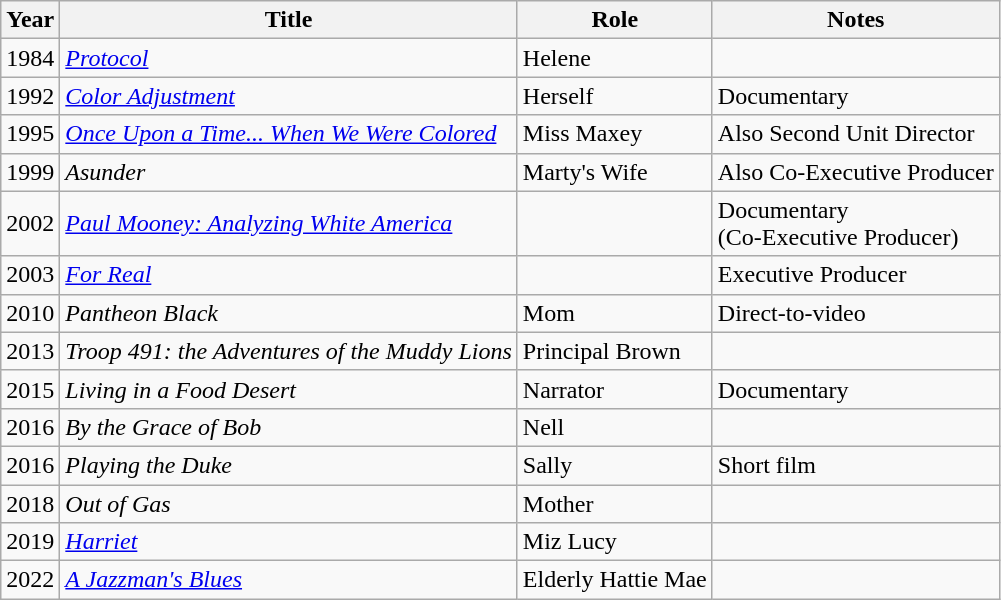<table class="wikitable">
<tr>
<th>Year</th>
<th>Title</th>
<th>Role</th>
<th>Notes</th>
</tr>
<tr>
<td>1984</td>
<td><em><a href='#'> Protocol</a></em></td>
<td>Helene</td>
<td></td>
</tr>
<tr>
<td>1992</td>
<td><em><a href='#'>Color Adjustment</a></em></td>
<td>Herself</td>
<td>Documentary</td>
</tr>
<tr>
<td>1995</td>
<td><em><a href='#'>Once Upon a Time... When We Were Colored</a></em></td>
<td>Miss Maxey</td>
<td>Also Second Unit Director</td>
</tr>
<tr>
<td>1999</td>
<td><em>Asunder</em></td>
<td>Marty's Wife</td>
<td>Also Co-Executive Producer</td>
</tr>
<tr>
<td>2002</td>
<td><em><a href='#'>Paul Mooney: Analyzing White America</a></em></td>
<td></td>
<td>Documentary<br>(Co-Executive Producer)</td>
</tr>
<tr>
<td>2003</td>
<td><em><a href='#'>For Real</a></em></td>
<td></td>
<td>Executive Producer</td>
</tr>
<tr>
<td>2010</td>
<td><em>Pantheon Black</em></td>
<td>Mom</td>
<td>Direct-to-video</td>
</tr>
<tr>
<td>2013</td>
<td><em>Troop 491: the Adventures of the Muddy Lions</em></td>
<td>Principal Brown</td>
<td></td>
</tr>
<tr>
<td>2015</td>
<td><em>Living in a Food Desert</em></td>
<td>Narrator</td>
<td>Documentary</td>
</tr>
<tr>
<td>2016</td>
<td><em>By the Grace of Bob</em></td>
<td>Nell</td>
<td></td>
</tr>
<tr>
<td>2016</td>
<td><em>Playing the Duke</em></td>
<td>Sally</td>
<td>Short film</td>
</tr>
<tr>
<td>2018</td>
<td><em>Out of Gas</em></td>
<td>Mother</td>
<td></td>
</tr>
<tr>
<td>2019</td>
<td><em><a href='#'>Harriet</a></em></td>
<td>Miz Lucy</td>
<td></td>
</tr>
<tr>
<td>2022</td>
<td><em><a href='#'>A Jazzman's Blues</a></em></td>
<td>Elderly Hattie Mae</td>
<td></td>
</tr>
</table>
